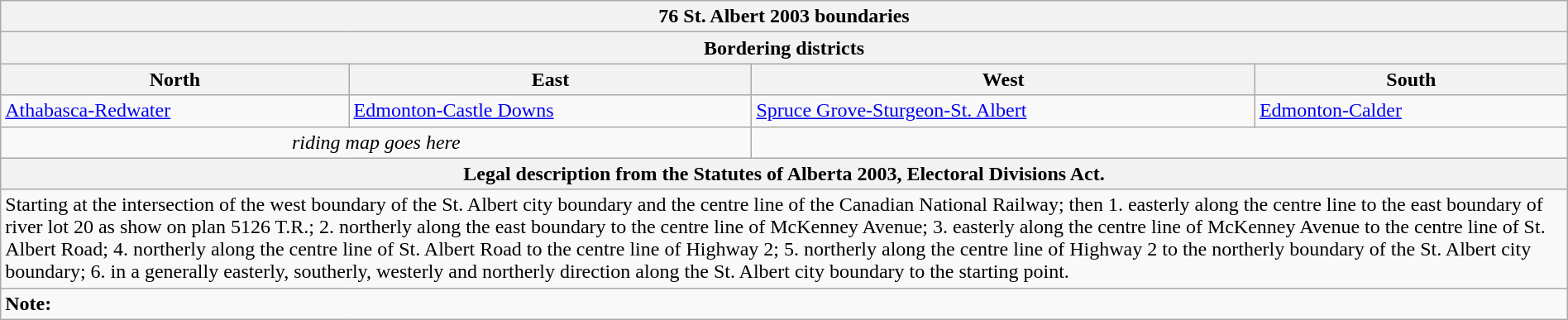<table class="wikitable collapsible collapsed" style="width:100%;">
<tr>
<th colspan=4>76 St. Albert 2003 boundaries</th>
</tr>
<tr>
<th colspan=4>Bordering districts</th>
</tr>
<tr>
<th>North</th>
<th>East</th>
<th>West</th>
<th>South</th>
</tr>
<tr>
<td><a href='#'>Athabasca-Redwater</a></td>
<td><a href='#'>Edmonton-Castle Downs</a></td>
<td><a href='#'>Spruce Grove-Sturgeon-St. Albert</a></td>
<td><a href='#'>Edmonton-Calder</a></td>
</tr>
<tr>
<td colspan=2 align=center><em>riding map goes here</em></td>
<td colspan=2 align=center></td>
</tr>
<tr>
<th colspan=4>Legal description from the Statutes of Alberta 2003, Electoral Divisions Act.</th>
</tr>
<tr>
<td colspan=4>Starting at the intersection of the west boundary of the St. Albert city boundary and the centre line of the Canadian National Railway; then 1. easterly along the centre line to the east boundary of river lot 20 as show on plan 5126 T.R.; 2. northerly along the east boundary to the centre line of McKenney Avenue; 3. easterly along the centre line of McKenney Avenue to the centre line of St. Albert Road; 4. northerly along the centre line of St. Albert Road to the centre line of Highway 2; 5. northerly along the centre line of Highway 2 to the northerly boundary of the St. Albert city boundary; 6. in a generally easterly, southerly, westerly and northerly direction along the St. Albert city boundary to the starting point.</td>
</tr>
<tr>
<td colspan=4><strong>Note:</strong></td>
</tr>
</table>
